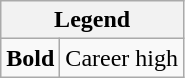<table class="wikitable mw-collapsible">
<tr>
<th colspan="2">Legend</th>
</tr>
<tr>
<td><strong>Bold</strong></td>
<td>Career high</td>
</tr>
</table>
